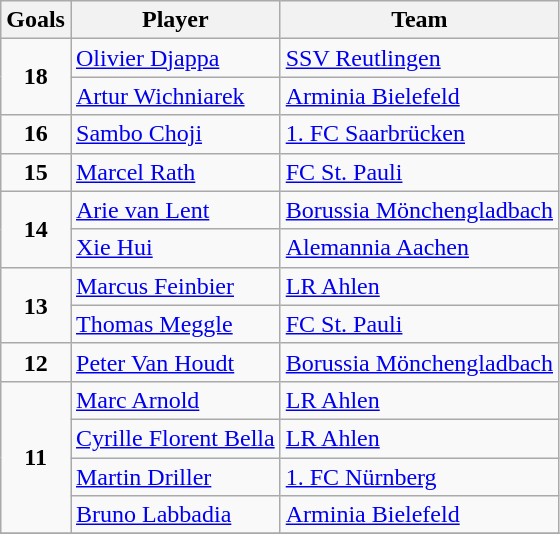<table class="wikitable">
<tr>
<th>Goals</th>
<th>Player</th>
<th>Team</th>
</tr>
<tr>
<td rowspan="2" align=center><strong>18</strong></td>
<td> <a href='#'>Olivier Djappa</a></td>
<td><a href='#'>SSV Reutlingen</a></td>
</tr>
<tr>
<td> <a href='#'>Artur Wichniarek</a></td>
<td><a href='#'>Arminia Bielefeld</a></td>
</tr>
<tr>
<td rowspan="1" align=center><strong>16</strong></td>
<td> <a href='#'>Sambo Choji</a></td>
<td><a href='#'>1. FC Saarbrücken</a></td>
</tr>
<tr>
<td rowspan="1" align=center><strong>15</strong></td>
<td> <a href='#'>Marcel Rath</a></td>
<td><a href='#'>FC St. Pauli</a></td>
</tr>
<tr>
<td rowspan="2" align=center><strong>14</strong></td>
<td> <a href='#'>Arie van Lent</a></td>
<td><a href='#'>Borussia Mönchengladbach</a></td>
</tr>
<tr>
<td> <a href='#'>Xie Hui</a></td>
<td><a href='#'>Alemannia Aachen</a></td>
</tr>
<tr>
<td rowspan="2" align=center><strong>13</strong></td>
<td> <a href='#'>Marcus Feinbier</a></td>
<td><a href='#'>LR Ahlen</a></td>
</tr>
<tr>
<td> <a href='#'>Thomas Meggle</a></td>
<td><a href='#'>FC St. Pauli</a></td>
</tr>
<tr>
<td rowspan="1" align=center><strong>12</strong></td>
<td> <a href='#'>Peter Van Houdt</a></td>
<td><a href='#'>Borussia Mönchengladbach</a></td>
</tr>
<tr>
<td rowspan="4" align=center><strong>11</strong></td>
<td> <a href='#'>Marc Arnold</a></td>
<td><a href='#'>LR Ahlen</a></td>
</tr>
<tr>
<td> <a href='#'>Cyrille Florent Bella</a></td>
<td><a href='#'>LR Ahlen</a></td>
</tr>
<tr>
<td> <a href='#'>Martin Driller</a></td>
<td><a href='#'>1. FC Nürnberg</a></td>
</tr>
<tr>
<td> <a href='#'>Bruno Labbadia</a></td>
<td><a href='#'>Arminia Bielefeld</a></td>
</tr>
<tr>
</tr>
</table>
